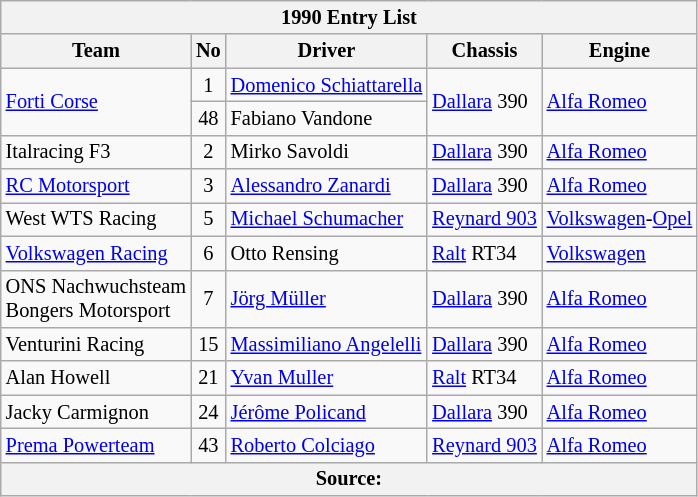<table class="wikitable" style="font-size: 85%;">
<tr>
<th colspan=7>1990 Entry List</th>
</tr>
<tr>
<th>Team</th>
<th>No</th>
<th>Driver</th>
<th>Chassis</th>
<th>Engine</th>
</tr>
<tr>
<td rowspan=2><a href='#'>Forti Corse</a></td>
<td align="center">1</td>
<td> <a href='#'>Domenico Schiattarella</a></td>
<td rowspan="2"><a href='#'>Dallara</a> 390</td>
<td rowspan="2"><a href='#'>Alfa Romeo</a></td>
</tr>
<tr>
<td align="center">48</td>
<td> Fabiano Vandone</td>
</tr>
<tr>
<td>Italracing F3</td>
<td align="center">2</td>
<td> Mirko Savoldi</td>
<td><a href='#'>Dallara</a> 390</td>
<td><a href='#'>Alfa Romeo</a></td>
</tr>
<tr>
<td><a href='#'>RC Motorsport</a></td>
<td align="center">3</td>
<td> <a href='#'>Alessandro Zanardi</a></td>
<td><a href='#'>Dallara</a> 390</td>
<td><a href='#'>Alfa Romeo</a></td>
</tr>
<tr>
<td>West WTS Racing</td>
<td align="center">5</td>
<td> <a href='#'>Michael Schumacher</a></td>
<td><a href='#'>Reynard 903</a></td>
<td><a href='#'>Volkswagen</a>-<a href='#'>Opel</a></td>
</tr>
<tr>
<td><a href='#'>Volkswagen Racing</a></td>
<td align="center">6</td>
<td> Otto Rensing</td>
<td><a href='#'>Ralt</a> RT34</td>
<td><a href='#'>Volkswagen</a></td>
</tr>
<tr>
<td>ONS Nachwuchsteam<br>Bongers Motorsport</td>
<td align="center">7</td>
<td> <a href='#'>Jörg Müller</a></td>
<td><a href='#'>Dallara</a> 390</td>
<td><a href='#'>Alfa Romeo</a></td>
</tr>
<tr>
<td>Venturini Racing</td>
<td align="center">15</td>
<td> <a href='#'>Massimiliano Angelelli</a></td>
<td><a href='#'>Dallara</a> 390</td>
<td><a href='#'>Alfa Romeo</a></td>
</tr>
<tr>
<td>Alan Howell</td>
<td align="center">21</td>
<td> <a href='#'>Yvan Muller</a></td>
<td><a href='#'>Ralt</a> RT34</td>
<td><a href='#'>Alfa Romeo</a></td>
</tr>
<tr>
<td>Jacky Carmignon</td>
<td align="center">24</td>
<td> <a href='#'>Jérôme Policand</a></td>
<td><a href='#'>Dallara</a> 390</td>
<td><a href='#'>Alfa Romeo</a></td>
</tr>
<tr>
<td><a href='#'>Prema Powerteam</a></td>
<td align="center">43</td>
<td> <a href='#'>Roberto Colciago</a></td>
<td><a href='#'>Reynard 903</a></td>
<td><a href='#'>Alfa Romeo</a></td>
</tr>
<tr>
<th colspan=5>Source:</th>
</tr>
</table>
